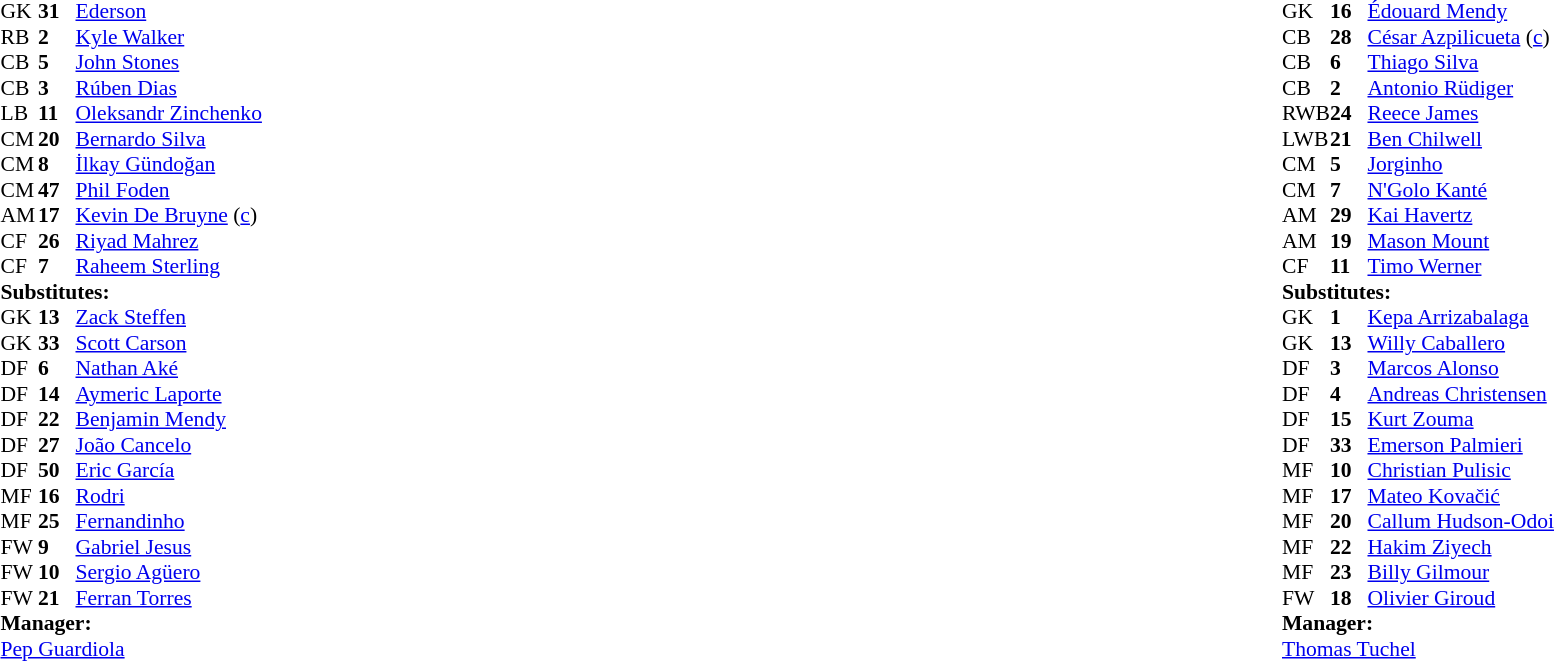<table width="100%">
<tr>
<td valign="top" width="40%"><br><table style="font-size:90%" cellspacing="0" cellpadding="0">
<tr>
<th width=25></th>
<th width=25></th>
</tr>
<tr>
<td>GK</td>
<td><strong>31</strong></td>
<td> <a href='#'>Ederson</a></td>
</tr>
<tr>
<td>RB</td>
<td><strong>2</strong></td>
<td> <a href='#'>Kyle Walker</a></td>
</tr>
<tr>
<td>CB</td>
<td><strong>5</strong></td>
<td> <a href='#'>John Stones</a></td>
</tr>
<tr>
<td>CB</td>
<td><strong>3</strong></td>
<td> <a href='#'>Rúben Dias</a></td>
</tr>
<tr>
<td>LB</td>
<td><strong>11</strong></td>
<td> <a href='#'>Oleksandr Zinchenko</a></td>
</tr>
<tr>
<td>CM</td>
<td><strong>20</strong></td>
<td> <a href='#'>Bernardo Silva</a></td>
<td></td>
<td></td>
</tr>
<tr>
<td>CM</td>
<td><strong>8</strong></td>
<td> <a href='#'>İlkay Gündoğan</a></td>
<td></td>
</tr>
<tr>
<td>CM</td>
<td><strong>47</strong></td>
<td> <a href='#'>Phil Foden</a></td>
</tr>
<tr>
<td>AM</td>
<td><strong>17</strong></td>
<td> <a href='#'>Kevin De Bruyne</a> (<a href='#'>c</a>)</td>
<td></td>
<td></td>
</tr>
<tr>
<td>CF</td>
<td><strong>26</strong></td>
<td> <a href='#'>Riyad Mahrez</a></td>
</tr>
<tr>
<td>CF</td>
<td><strong>7</strong></td>
<td> <a href='#'>Raheem Sterling</a></td>
<td></td>
<td></td>
</tr>
<tr>
<td colspan=3><strong>Substitutes:</strong></td>
</tr>
<tr>
<td>GK</td>
<td><strong>13</strong></td>
<td> <a href='#'>Zack Steffen</a></td>
</tr>
<tr>
<td>GK</td>
<td><strong>33</strong></td>
<td> <a href='#'>Scott Carson</a></td>
</tr>
<tr>
<td>DF</td>
<td><strong>6</strong></td>
<td> <a href='#'>Nathan Aké</a></td>
</tr>
<tr>
<td>DF</td>
<td><strong>14</strong></td>
<td> <a href='#'>Aymeric Laporte</a></td>
</tr>
<tr>
<td>DF</td>
<td><strong>22</strong></td>
<td> <a href='#'>Benjamin Mendy</a></td>
</tr>
<tr>
<td>DF</td>
<td><strong>27</strong></td>
<td> <a href='#'>João Cancelo</a></td>
</tr>
<tr>
<td>DF</td>
<td><strong>50</strong></td>
<td> <a href='#'>Eric García</a></td>
</tr>
<tr>
<td>MF</td>
<td><strong>16</strong></td>
<td> <a href='#'>Rodri</a></td>
</tr>
<tr>
<td>MF</td>
<td><strong>25</strong></td>
<td> <a href='#'>Fernandinho</a></td>
<td></td>
<td></td>
</tr>
<tr>
<td>FW</td>
<td><strong>9</strong></td>
<td> <a href='#'>Gabriel Jesus</a></td>
<td></td>
<td></td>
</tr>
<tr>
<td>FW</td>
<td><strong>10</strong></td>
<td> <a href='#'>Sergio Agüero</a></td>
<td></td>
<td></td>
</tr>
<tr>
<td>FW</td>
<td><strong>21</strong></td>
<td> <a href='#'>Ferran Torres</a></td>
</tr>
<tr>
<td colspan=3><strong>Manager:</strong></td>
</tr>
<tr>
<td colspan=3> <a href='#'>Pep Guardiola</a></td>
</tr>
</table>
</td>
<td valign="top"></td>
<td valign="top" width="50%"><br><table style="font-size:90%; margin:auto" cellspacing="0" cellpadding="0">
<tr>
<th width=25></th>
<th width=25></th>
</tr>
<tr>
<td>GK</td>
<td><strong>16</strong></td>
<td> <a href='#'>Édouard Mendy</a></td>
</tr>
<tr>
<td>CB</td>
<td><strong>28</strong></td>
<td> <a href='#'>César Azpilicueta</a> (<a href='#'>c</a>)</td>
</tr>
<tr>
<td>CB</td>
<td><strong>6</strong></td>
<td> <a href='#'>Thiago Silva</a></td>
<td></td>
<td></td>
</tr>
<tr>
<td>CB</td>
<td><strong>2</strong></td>
<td> <a href='#'>Antonio Rüdiger</a></td>
<td></td>
</tr>
<tr>
<td>RWB</td>
<td><strong>24</strong></td>
<td> <a href='#'>Reece James</a></td>
</tr>
<tr>
<td>LWB</td>
<td><strong>21</strong></td>
<td> <a href='#'>Ben Chilwell</a></td>
</tr>
<tr>
<td>CM</td>
<td><strong>5</strong></td>
<td> <a href='#'>Jorginho</a></td>
</tr>
<tr>
<td>CM</td>
<td><strong>7</strong></td>
<td> <a href='#'>N'Golo Kanté</a></td>
</tr>
<tr>
<td>AM</td>
<td><strong>29</strong></td>
<td> <a href='#'>Kai Havertz</a></td>
</tr>
<tr>
<td>AM</td>
<td><strong>19</strong></td>
<td> <a href='#'>Mason Mount</a></td>
<td></td>
<td></td>
</tr>
<tr>
<td>CF</td>
<td><strong>11</strong></td>
<td> <a href='#'>Timo Werner</a></td>
<td></td>
<td></td>
</tr>
<tr>
<td colspan=3><strong>Substitutes:</strong></td>
</tr>
<tr>
<td>GK</td>
<td><strong>1</strong></td>
<td> <a href='#'>Kepa Arrizabalaga</a></td>
</tr>
<tr>
<td>GK</td>
<td><strong>13</strong></td>
<td> <a href='#'>Willy Caballero</a></td>
</tr>
<tr>
<td>DF</td>
<td><strong>3</strong></td>
<td> <a href='#'>Marcos Alonso</a></td>
</tr>
<tr>
<td>DF</td>
<td><strong>4</strong></td>
<td> <a href='#'>Andreas Christensen</a></td>
<td></td>
<td></td>
</tr>
<tr>
<td>DF</td>
<td><strong>15</strong></td>
<td> <a href='#'>Kurt Zouma</a></td>
</tr>
<tr>
<td>DF</td>
<td><strong>33</strong></td>
<td> <a href='#'>Emerson Palmieri</a></td>
</tr>
<tr>
<td>MF</td>
<td><strong>10</strong></td>
<td> <a href='#'>Christian Pulisic</a></td>
<td></td>
<td></td>
</tr>
<tr>
<td>MF</td>
<td><strong>17</strong></td>
<td> <a href='#'>Mateo Kovačić</a></td>
<td></td>
<td></td>
</tr>
<tr>
<td>MF</td>
<td><strong>20</strong></td>
<td> <a href='#'>Callum Hudson-Odoi</a></td>
</tr>
<tr>
<td>MF</td>
<td><strong>22</strong></td>
<td> <a href='#'>Hakim Ziyech</a></td>
</tr>
<tr>
<td>MF</td>
<td><strong>23</strong></td>
<td> <a href='#'>Billy Gilmour</a></td>
</tr>
<tr>
<td>FW</td>
<td><strong>18</strong></td>
<td> <a href='#'>Olivier Giroud</a></td>
</tr>
<tr>
<td colspan=3><strong>Manager:</strong></td>
</tr>
<tr>
<td colspan=3> <a href='#'>Thomas Tuchel</a></td>
</tr>
</table>
</td>
</tr>
</table>
